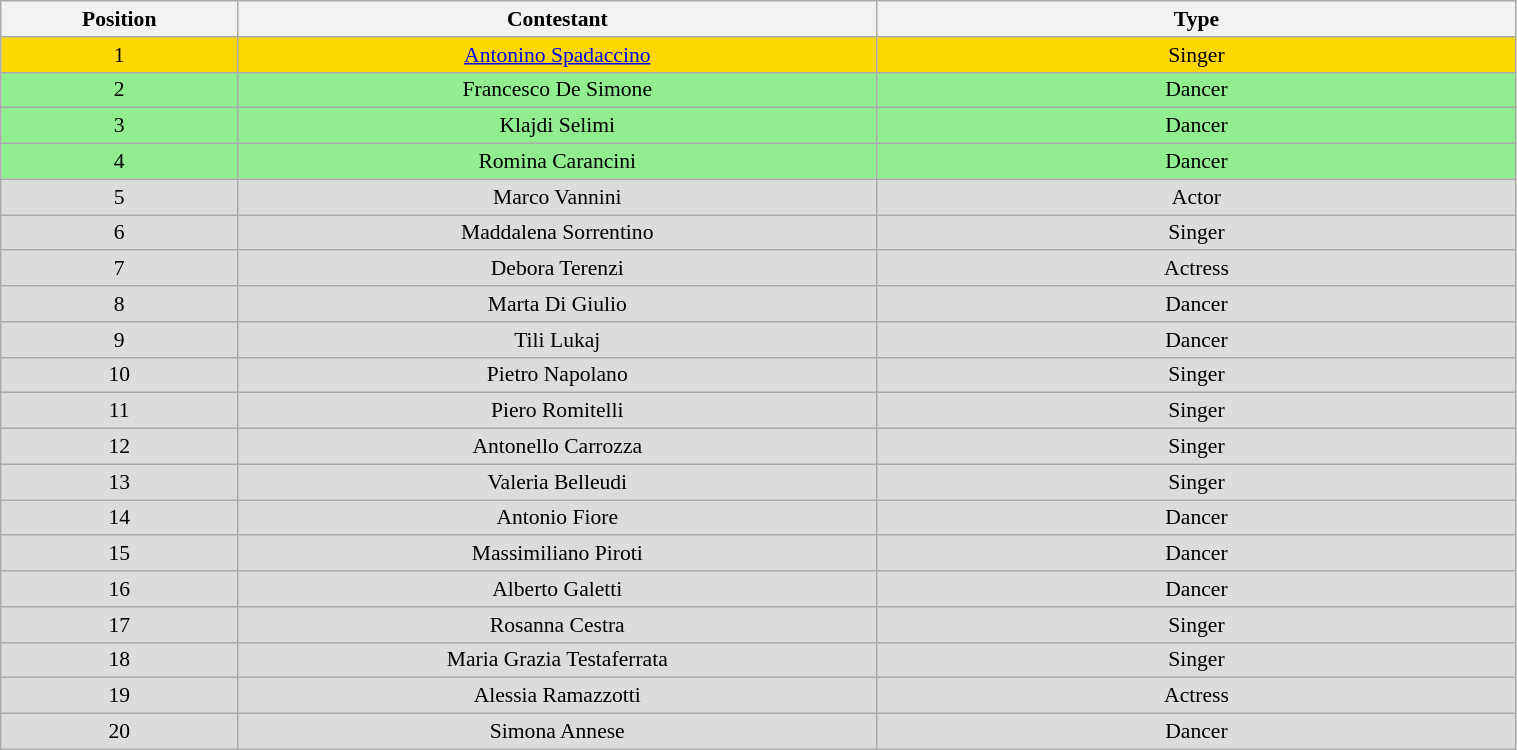<table class="wikitable" style="text-align:center; font-size:90%; border-collapse:collapse;" width=80%>
<tr>
<th width=4%>Position</th>
<th width="12%" align="center">Contestant</th>
<th width=12%>Type</th>
</tr>
<tr>
<td style="color:black; background:gold;">1</td>
<td style="color:black; background:gold;"><a href='#'>Antonino Spadaccino</a></td>
<td style="color:black; background:gold;">Singer</td>
</tr>
<tr>
<td style="color:black; background:LightGreen;">2</td>
<td style="color:black; background:LightGreen;">Francesco De Simone</td>
<td style="color:black; background:LightGreen;">Dancer</td>
</tr>
<tr>
<td style="color:black; background:LightGreen;">3</td>
<td style="color:black; background:LightGreen;">Klajdi Selimi</td>
<td style="color:black; background:LightGreen;">Dancer</td>
</tr>
<tr>
<td style="color:black; background:LightGreen;">4</td>
<td style="color:black; background:LightGreen;">Romina Carancini</td>
<td style="color:black; background:LightGreen;">Dancer</td>
</tr>
<tr>
<td style="background:#DCDCDC;">5</td>
<td style="background:#DCDCDC;">Marco Vannini</td>
<td style="background:#DCDCDC;">Actor</td>
</tr>
<tr>
<td style="background:#DCDCDC;">6</td>
<td style="background:#DCDCDC;">Maddalena Sorrentino</td>
<td style="background:#DCDCDC;">Singer</td>
</tr>
<tr>
<td style="background:#DCDCDC;">7</td>
<td style="background:#DCDCDC;">Debora Terenzi</td>
<td style="background:#DCDCDC;">Actress</td>
</tr>
<tr>
<td style="background:#DCDCDC;">8</td>
<td style="background:#DCDCDC;">Marta Di Giulio</td>
<td style="background:#DCDCDC;">Dancer</td>
</tr>
<tr>
<td style="background:#DCDCDC;">9</td>
<td style="background:#DCDCDC;">Tili Lukaj</td>
<td style="background:#DCDCDC;">Dancer</td>
</tr>
<tr>
<td style="background:#DCDCDC;">10</td>
<td style="background:#DCDCDC;">Pietro Napolano</td>
<td style="background:#DCDCDC;">Singer</td>
</tr>
<tr>
<td style="background:#DCDCDC;">11</td>
<td style="background:#DCDCDC;">Piero Romitelli</td>
<td style="background:#DCDCDC;">Singer</td>
</tr>
<tr>
<td style="background:#DCDCDC;">12</td>
<td style="background:#DCDCDC;">Antonello Carrozza</td>
<td style="background:#DCDCDC;">Singer</td>
</tr>
<tr>
<td style="background:#DCDCDC;">13</td>
<td style="background:#DCDCDC;">Valeria Belleudi</td>
<td style="background:#DCDCDC;">Singer</td>
</tr>
<tr>
<td style="background:#DCDCDC;">14</td>
<td style="background:#DCDCDC;">Antonio Fiore</td>
<td style="background:#DCDCDC;">Dancer</td>
</tr>
<tr>
<td style="background:#DCDCDC;">15</td>
<td style="background:#DCDCDC;">Massimiliano Piroti</td>
<td style="background:#DCDCDC;">Dancer</td>
</tr>
<tr>
<td style="background:#DCDCDC;">16</td>
<td style="background:#DCDCDC;">Alberto Galetti</td>
<td style="background:#DCDCDC;">Dancer</td>
</tr>
<tr>
<td style="background:#DCDCDC;">17</td>
<td style="background:#DCDCDC;">Rosanna Cestra</td>
<td style="background:#DCDCDC;">Singer</td>
</tr>
<tr>
<td style="background:#DCDCDC;">18</td>
<td style="background:#DCDCDC;">Maria Grazia Testaferrata</td>
<td style="background:#DCDCDC;">Singer</td>
</tr>
<tr>
<td style="background:#DCDCDC;">19</td>
<td style="background:#DCDCDC;">Alessia Ramazzotti</td>
<td style="background:#DCDCDC;">Actress</td>
</tr>
<tr>
<td style="background:#DCDCDC;">20</td>
<td style="background:#DCDCDC;">Simona Annese</td>
<td style="background:#DCDCDC;">Dancer</td>
</tr>
</table>
